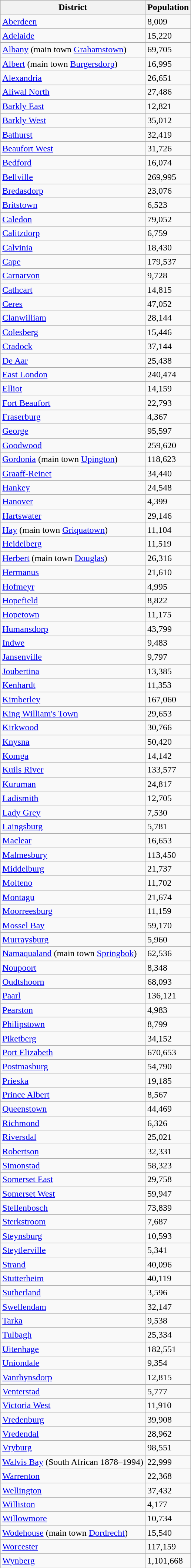<table class="wikitable sortable">
<tr>
<th>District</th>
<th>Population</th>
</tr>
<tr>
<td><a href='#'>Aberdeen</a></td>
<td>8,009</td>
</tr>
<tr>
<td><a href='#'>Adelaide</a></td>
<td>15,220</td>
</tr>
<tr>
<td><a href='#'>Albany</a> (main town <a href='#'>Grahamstown</a>)</td>
<td>69,705</td>
</tr>
<tr>
<td><a href='#'>Albert</a> (main town <a href='#'>Burgersdorp</a>)</td>
<td>16,995</td>
</tr>
<tr>
<td><a href='#'>Alexandria</a></td>
<td>26,651</td>
</tr>
<tr>
<td><a href='#'>Aliwal North</a></td>
<td>27,486</td>
</tr>
<tr>
<td><a href='#'>Barkly East</a></td>
<td>12,821</td>
</tr>
<tr>
<td><a href='#'>Barkly West</a></td>
<td>35,012</td>
</tr>
<tr>
<td><a href='#'>Bathurst</a></td>
<td>32,419</td>
</tr>
<tr>
<td><a href='#'>Beaufort West</a></td>
<td>31,726</td>
</tr>
<tr>
<td><a href='#'>Bedford</a></td>
<td>16,074</td>
</tr>
<tr>
<td><a href='#'>Bellville</a></td>
<td>269,995</td>
</tr>
<tr>
<td><a href='#'>Bredasdorp</a></td>
<td>23,076</td>
</tr>
<tr>
<td><a href='#'>Britstown</a></td>
<td>6,523</td>
</tr>
<tr>
<td><a href='#'>Caledon</a></td>
<td>79,052</td>
</tr>
<tr>
<td><a href='#'>Calitzdorp</a></td>
<td>6,759</td>
</tr>
<tr>
<td><a href='#'>Calvinia</a></td>
<td>18,430</td>
</tr>
<tr>
<td><a href='#'>Cape</a></td>
<td>179,537</td>
</tr>
<tr>
<td><a href='#'>Carnarvon</a></td>
<td>9,728</td>
</tr>
<tr>
<td><a href='#'>Cathcart</a></td>
<td>14,815</td>
</tr>
<tr>
<td><a href='#'>Ceres</a></td>
<td>47,052</td>
</tr>
<tr>
<td><a href='#'>Clanwilliam</a></td>
<td>28,144</td>
</tr>
<tr>
<td><a href='#'>Colesberg</a></td>
<td>15,446</td>
</tr>
<tr>
<td><a href='#'>Cradock</a></td>
<td>37,144</td>
</tr>
<tr>
<td><a href='#'>De Aar</a></td>
<td>25,438</td>
</tr>
<tr>
<td><a href='#'>East London</a></td>
<td>240,474</td>
</tr>
<tr>
<td><a href='#'>Elliot</a></td>
<td>14,159</td>
</tr>
<tr>
<td><a href='#'>Fort Beaufort</a></td>
<td>22,793</td>
</tr>
<tr>
<td><a href='#'>Fraserburg</a></td>
<td>4,367</td>
</tr>
<tr>
<td><a href='#'>George</a></td>
<td>95,597</td>
</tr>
<tr>
<td><a href='#'>Goodwood</a></td>
<td>259,620</td>
</tr>
<tr>
<td><a href='#'>Gordonia</a> (main town <a href='#'>Upington</a>)</td>
<td>118,623</td>
</tr>
<tr>
<td><a href='#'>Graaff-Reinet</a></td>
<td>34,440</td>
</tr>
<tr>
<td><a href='#'>Hankey</a></td>
<td>24,548</td>
</tr>
<tr>
<td><a href='#'>Hanover</a></td>
<td>4,399</td>
</tr>
<tr>
<td><a href='#'>Hartswater</a></td>
<td>29,146</td>
</tr>
<tr>
<td><a href='#'>Hay</a> (main town <a href='#'>Griquatown</a>)</td>
<td>11,104</td>
</tr>
<tr>
<td><a href='#'>Heidelberg</a></td>
<td>11,519</td>
</tr>
<tr>
<td><a href='#'>Herbert</a> (main town <a href='#'>Douglas</a>)</td>
<td>26,316</td>
</tr>
<tr>
<td><a href='#'>Hermanus</a></td>
<td>21,610</td>
</tr>
<tr>
<td><a href='#'>Hofmeyr</a></td>
<td>4,995</td>
</tr>
<tr>
<td><a href='#'>Hopefield</a></td>
<td>8,822</td>
</tr>
<tr>
<td><a href='#'>Hopetown</a></td>
<td>11,175</td>
</tr>
<tr>
<td><a href='#'>Humansdorp</a></td>
<td>43,799</td>
</tr>
<tr>
<td><a href='#'>Indwe</a></td>
<td>9,483</td>
</tr>
<tr>
<td><a href='#'>Jansenville</a></td>
<td>9,797</td>
</tr>
<tr>
<td><a href='#'>Joubertina</a></td>
<td>13,385</td>
</tr>
<tr>
<td><a href='#'>Kenhardt</a></td>
<td>11,353</td>
</tr>
<tr>
<td><a href='#'>Kimberley</a></td>
<td>167,060</td>
</tr>
<tr>
<td><a href='#'>King William's Town</a></td>
<td>29,653</td>
</tr>
<tr>
<td><a href='#'>Kirkwood</a></td>
<td>30,766</td>
</tr>
<tr>
<td><a href='#'>Knysna</a></td>
<td>50,420</td>
</tr>
<tr>
<td><a href='#'>Komga</a></td>
<td>14,142</td>
</tr>
<tr>
<td><a href='#'>Kuils River</a></td>
<td>133,577</td>
</tr>
<tr>
<td><a href='#'>Kuruman</a></td>
<td>24,817</td>
</tr>
<tr>
<td><a href='#'>Ladismith</a></td>
<td>12,705</td>
</tr>
<tr>
<td><a href='#'>Lady Grey</a></td>
<td>7,530</td>
</tr>
<tr>
<td><a href='#'>Laingsburg</a></td>
<td>5,781</td>
</tr>
<tr>
<td><a href='#'>Maclear</a></td>
<td>16,653</td>
</tr>
<tr>
<td><a href='#'>Malmesbury</a></td>
<td>113,450</td>
</tr>
<tr>
<td><a href='#'>Middelburg</a></td>
<td>21,737</td>
</tr>
<tr>
<td><a href='#'>Molteno</a></td>
<td>11,702</td>
</tr>
<tr>
<td><a href='#'>Montagu</a></td>
<td>21,674</td>
</tr>
<tr>
<td><a href='#'>Moorreesburg</a></td>
<td>11,159</td>
</tr>
<tr>
<td><a href='#'>Mossel Bay</a></td>
<td>59,170</td>
</tr>
<tr>
<td><a href='#'>Murraysburg</a></td>
<td>5,960</td>
</tr>
<tr>
<td><a href='#'>Namaqualand</a> (main town <a href='#'>Springbok</a>)</td>
<td>62,536</td>
</tr>
<tr>
<td><a href='#'>Noupoort</a></td>
<td>8,348</td>
</tr>
<tr>
<td><a href='#'>Oudtshoorn</a></td>
<td>68,093</td>
</tr>
<tr>
<td><a href='#'>Paarl</a></td>
<td>136,121</td>
</tr>
<tr>
<td><a href='#'>Pearston</a></td>
<td>4,983</td>
</tr>
<tr>
<td><a href='#'>Philipstown</a></td>
<td>8,799</td>
</tr>
<tr>
<td><a href='#'>Piketberg</a></td>
<td>34,152</td>
</tr>
<tr>
<td><a href='#'>Port Elizabeth</a></td>
<td>670,653</td>
</tr>
<tr>
<td><a href='#'>Postmasburg</a></td>
<td>54,790</td>
</tr>
<tr>
<td><a href='#'>Prieska</a></td>
<td>19,185</td>
</tr>
<tr>
<td><a href='#'>Prince Albert</a></td>
<td>8,567</td>
</tr>
<tr>
<td><a href='#'>Queenstown</a></td>
<td>44,469</td>
</tr>
<tr>
<td><a href='#'>Richmond</a></td>
<td>6,326</td>
</tr>
<tr>
<td><a href='#'>Riversdal</a></td>
<td>25,021</td>
</tr>
<tr>
<td><a href='#'>Robertson</a></td>
<td>32,331</td>
</tr>
<tr>
<td><a href='#'>Simonstad</a></td>
<td>58,323</td>
</tr>
<tr>
<td><a href='#'>Somerset East</a></td>
<td>29,758</td>
</tr>
<tr>
<td><a href='#'>Somerset West</a></td>
<td>59,947</td>
</tr>
<tr>
<td><a href='#'>Stellenbosch</a></td>
<td>73,839</td>
</tr>
<tr>
<td><a href='#'>Sterkstroom</a></td>
<td>7,687</td>
</tr>
<tr>
<td><a href='#'>Steynsburg</a></td>
<td>10,593</td>
</tr>
<tr>
<td><a href='#'>Steytlerville</a></td>
<td>5,341</td>
</tr>
<tr>
<td><a href='#'>Strand</a></td>
<td>40,096</td>
</tr>
<tr>
<td><a href='#'>Stutterheim</a></td>
<td>40,119</td>
</tr>
<tr>
<td><a href='#'>Sutherland</a></td>
<td>3,596</td>
</tr>
<tr>
<td><a href='#'>Swellendam</a></td>
<td>32,147</td>
</tr>
<tr>
<td><a href='#'>Tarka</a></td>
<td>9,538</td>
</tr>
<tr>
<td><a href='#'>Tulbagh</a></td>
<td>25,334</td>
</tr>
<tr>
<td><a href='#'>Uitenhage</a></td>
<td>182,551</td>
</tr>
<tr>
<td><a href='#'>Uniondale</a></td>
<td>9,354</td>
</tr>
<tr>
<td><a href='#'>Vanrhynsdorp</a></td>
<td>12,815</td>
</tr>
<tr>
<td><a href='#'>Venterstad</a></td>
<td>5,777</td>
</tr>
<tr>
<td><a href='#'>Victoria West</a></td>
<td>11,910</td>
</tr>
<tr>
<td><a href='#'>Vredenburg</a></td>
<td>39,908</td>
</tr>
<tr>
<td><a href='#'>Vredendal</a></td>
<td>28,962</td>
</tr>
<tr>
<td><a href='#'>Vryburg</a></td>
<td>98,551</td>
</tr>
<tr>
<td><a href='#'>Walvis Bay</a> (South African 1878–1994)</td>
<td>22,999</td>
</tr>
<tr>
<td><a href='#'>Warrenton</a></td>
<td>22,368</td>
</tr>
<tr>
<td><a href='#'>Wellington</a></td>
<td>37,432</td>
</tr>
<tr>
<td><a href='#'>Williston</a></td>
<td>4,177</td>
</tr>
<tr>
<td><a href='#'>Willowmore</a></td>
<td>10,734</td>
</tr>
<tr>
<td><a href='#'>Wodehouse</a> (main town <a href='#'>Dordrecht</a>)</td>
<td>15,540</td>
</tr>
<tr>
<td><a href='#'>Worcester</a></td>
<td>117,159</td>
</tr>
<tr>
<td><a href='#'>Wynberg</a></td>
<td>1,101,668</td>
</tr>
<tr>
</tr>
</table>
